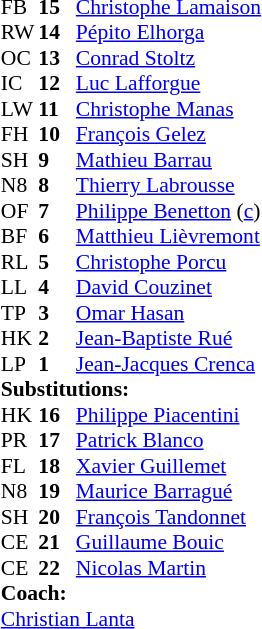<table style="font-size: 90%" cellspacing="0" cellpadding="0" align="center">
<tr>
<th width="25"></th>
<th width="25"></th>
</tr>
<tr>
<td>FB</td>
<td><strong>15</strong></td>
<td> <a href='#'>Christophe Lamaison</a></td>
</tr>
<tr>
<td>RW</td>
<td><strong>14</strong></td>
<td> <a href='#'>Pépito Elhorga</a></td>
</tr>
<tr>
<td>OC</td>
<td><strong>13</strong></td>
<td> <a href='#'>Conrad Stoltz</a></td>
<td></td>
</tr>
<tr>
<td>IC</td>
<td><strong>12</strong></td>
<td> <a href='#'>Luc Lafforgue</a></td>
</tr>
<tr>
<td>LW</td>
<td><strong>11</strong></td>
<td> <a href='#'>Christophe Manas</a></td>
</tr>
<tr>
<td>FH</td>
<td><strong>10</strong></td>
<td> <a href='#'>François Gelez</a></td>
<td></td>
</tr>
<tr>
<td>SH</td>
<td><strong>9</strong></td>
<td> <a href='#'>Mathieu Barrau</a></td>
</tr>
<tr>
<td>N8</td>
<td><strong>8</strong></td>
<td> <a href='#'>Thierry Labrousse</a></td>
<td></td>
</tr>
<tr>
<td>OF</td>
<td><strong>7</strong></td>
<td> <a href='#'>Philippe Benetton</a> (<a href='#'>c</a>)</td>
</tr>
<tr>
<td>BF</td>
<td><strong>6</strong></td>
<td> <a href='#'>Matthieu Lièvremont</a></td>
</tr>
<tr>
<td>RL</td>
<td><strong>5</strong></td>
<td> <a href='#'>Christophe Porcu</a></td>
<td></td>
</tr>
<tr>
<td>LL</td>
<td><strong>4</strong></td>
<td> <a href='#'>David Couzinet</a></td>
</tr>
<tr>
<td>TP</td>
<td><strong>3</strong></td>
<td> <a href='#'>Omar Hasan</a></td>
<td></td>
</tr>
<tr>
<td>HK</td>
<td><strong>2</strong></td>
<td> <a href='#'>Jean-Baptiste Rué</a></td>
</tr>
<tr>
<td>LP</td>
<td><strong>1</strong></td>
<td> <a href='#'>Jean-Jacques Crenca</a></td>
</tr>
<tr>
<td colspan=3><strong>Substitutions:</strong></td>
</tr>
<tr>
<td>HK</td>
<td><strong>16</strong></td>
<td> <a href='#'>Philippe Piacentini</a></td>
</tr>
<tr>
<td>PR</td>
<td><strong>17</strong></td>
<td> <a href='#'>Patrick Blanco</a></td>
</tr>
<tr>
<td>FL</td>
<td><strong>18</strong></td>
<td> <a href='#'>Xavier Guillemet</a></td>
</tr>
<tr>
<td>N8</td>
<td><strong>19</strong></td>
<td> <a href='#'>Maurice Barragué</a></td>
<td></td>
</tr>
<tr>
<td>SH</td>
<td><strong>20</strong></td>
<td> <a href='#'>François Tandonnet</a></td>
</tr>
<tr>
<td>CE</td>
<td><strong>21</strong></td>
<td> <a href='#'>Guillaume Bouic</a></td>
<td></td>
</tr>
<tr>
<td>CE</td>
<td><strong>22</strong></td>
<td> <a href='#'>Nicolas Martin</a></td>
<td></td>
</tr>
<tr>
<td colspan="3"><strong>Coach:</strong></td>
</tr>
<tr>
<td colspan="4"> <a href='#'>Christian Lanta</a></td>
</tr>
</table>
